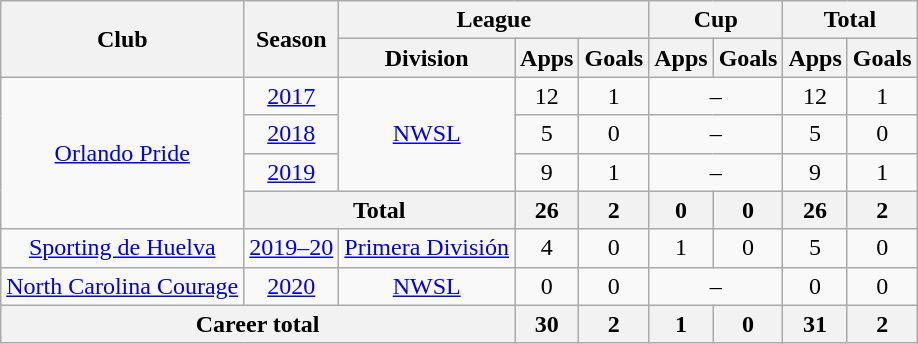<table class="wikitable" style="text-align: center;">
<tr>
<th rowspan="2">Club</th>
<th rowspan="2">Season</th>
<th colspan="3">League</th>
<th colspan="2">Cup</th>
<th colspan="2">Total</th>
</tr>
<tr>
<th>Division</th>
<th>Apps</th>
<th>Goals</th>
<th>Apps</th>
<th>Goals</th>
<th>Apps</th>
<th>Goals</th>
</tr>
<tr>
<td rowspan="4"><a href='#'>Orlando Pride</a></td>
<td><a href='#'>2017</a></td>
<td rowspan="3"><a href='#'>NWSL</a></td>
<td>12</td>
<td>1</td>
<td colspan="2">–</td>
<td>12</td>
<td>1</td>
</tr>
<tr>
<td><a href='#'>2018</a></td>
<td>5</td>
<td>0</td>
<td colspan="2">–</td>
<td>5</td>
<td>0</td>
</tr>
<tr>
<td><a href='#'>2019</a></td>
<td>9</td>
<td>1</td>
<td colspan="2">–</td>
<td>9</td>
<td>1</td>
</tr>
<tr>
<th colspan="2">Total</th>
<th>26</th>
<th>2</th>
<th>0</th>
<th>0</th>
<th>26</th>
<th>2</th>
</tr>
<tr>
<td><a href='#'>Sporting de Huelva</a></td>
<td><a href='#'>2019–20</a></td>
<td><a href='#'>Primera División</a></td>
<td>4</td>
<td>0</td>
<td>1</td>
<td>0</td>
<td>5</td>
<td>0</td>
</tr>
<tr>
<td><a href='#'>North Carolina Courage</a></td>
<td><a href='#'>2020</a></td>
<td><a href='#'>NWSL</a></td>
<td>0</td>
<td>0</td>
<td colspan="2">–</td>
<td>0</td>
<td>0</td>
</tr>
<tr>
<th colspan="3">Career total</th>
<th>30</th>
<th>2</th>
<th>1</th>
<th>0</th>
<th>31</th>
<th>2</th>
</tr>
</table>
